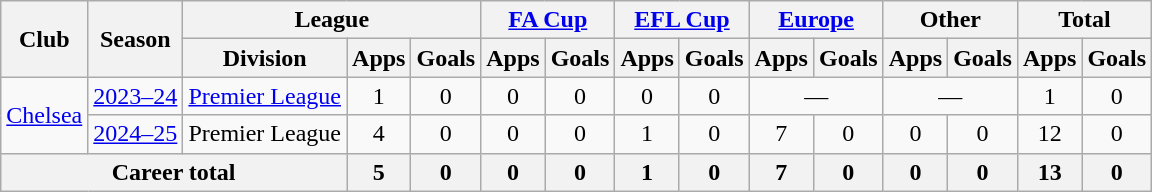<table class="wikitable" style="text-align:center;">
<tr>
<th rowspan="2">Club</th>
<th rowspan="2">Season</th>
<th colspan="3">League</th>
<th colspan="2"><a href='#'>FA Cup</a></th>
<th colspan="2"><a href='#'>EFL Cup</a></th>
<th colspan="2"><a href='#'>Europe</a></th>
<th colspan="2">Other</th>
<th colspan="2">Total</th>
</tr>
<tr>
<th>Division</th>
<th>Apps</th>
<th>Goals</th>
<th>Apps</th>
<th>Goals</th>
<th>Apps</th>
<th>Goals</th>
<th>Apps</th>
<th>Goals</th>
<th>Apps</th>
<th>Goals</th>
<th>Apps</th>
<th>Goals</th>
</tr>
<tr>
<td rowspan="2"><a href='#'>Chelsea</a></td>
<td><a href='#'>2023–24</a></td>
<td><a href='#'>Premier League</a></td>
<td>1</td>
<td>0</td>
<td>0</td>
<td>0</td>
<td>0</td>
<td>0</td>
<td colspan="2">—</td>
<td colspan="2">—</td>
<td>1</td>
<td>0</td>
</tr>
<tr>
<td><a href='#'>2024–25</a></td>
<td>Premier League</td>
<td>4</td>
<td>0</td>
<td>0</td>
<td>0</td>
<td>1</td>
<td>0</td>
<td>7</td>
<td>0</td>
<td>0</td>
<td>0</td>
<td>12</td>
<td>0</td>
</tr>
<tr>
<th colspan="3">Career total</th>
<th>5</th>
<th>0</th>
<th>0</th>
<th>0</th>
<th>1</th>
<th>0</th>
<th>7</th>
<th>0</th>
<th>0</th>
<th>0</th>
<th>13</th>
<th>0</th>
</tr>
</table>
